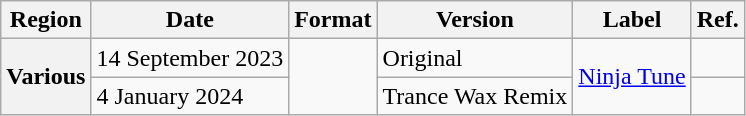<table class="wikitable plainrowheaders">
<tr>
<th scope="col">Region</th>
<th scope="col">Date</th>
<th scope="col">Format</th>
<th scope="col">Version</th>
<th scope="col">Label</th>
<th scope="col">Ref.</th>
</tr>
<tr>
<th scope="row" rowspan="2">Various</th>
<td>14 September 2023</td>
<td rowspan="2"></td>
<td>Original</td>
<td rowspan="2"><a href='#'>Ninja Tune</a></td>
<td></td>
</tr>
<tr>
<td>4 January 2024</td>
<td>Trance Wax Remix</td>
<td></td>
</tr>
</table>
